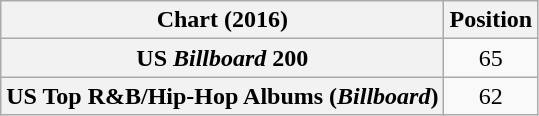<table class="wikitable sortable plainrowheaders" style="text-align:center">
<tr>
<th scope="col">Chart (2016)</th>
<th scope="col">Position</th>
</tr>
<tr>
<th scope="row">US <em>Billboard</em> 200</th>
<td>65</td>
</tr>
<tr>
<th scope="row">US Top R&B/Hip-Hop Albums (<em>Billboard</em>)</th>
<td>62</td>
</tr>
</table>
